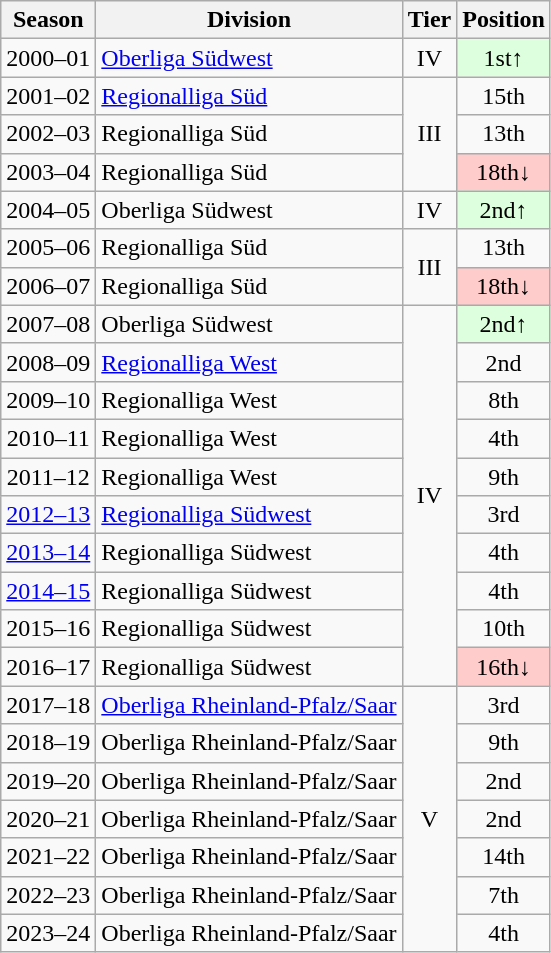<table class="wikitable">
<tr>
<th>Season</th>
<th>Division</th>
<th>Tier</th>
<th>Position</th>
</tr>
<tr align="center">
<td>2000–01</td>
<td align="left"><a href='#'>Oberliga Südwest</a></td>
<td>IV</td>
<td style="background:#ddffdd">1st↑</td>
</tr>
<tr align="center">
<td>2001–02</td>
<td align="left"><a href='#'>Regionalliga Süd</a></td>
<td rowspan=3>III</td>
<td>15th</td>
</tr>
<tr align="center">
<td>2002–03</td>
<td align="left">Regionalliga Süd</td>
<td>13th</td>
</tr>
<tr align="center">
<td>2003–04</td>
<td align="left">Regionalliga Süd</td>
<td style="background:#ffcccc">18th↓</td>
</tr>
<tr align="center">
<td>2004–05</td>
<td align="left">Oberliga Südwest</td>
<td>IV</td>
<td style="background:#ddffdd">2nd↑</td>
</tr>
<tr align="center">
<td>2005–06</td>
<td align="left">Regionalliga Süd</td>
<td rowspan=2>III</td>
<td>13th</td>
</tr>
<tr align="center">
<td>2006–07</td>
<td align="left">Regionalliga Süd</td>
<td style="background:#ffcccc">18th↓</td>
</tr>
<tr align="center">
<td>2007–08</td>
<td align="left">Oberliga Südwest</td>
<td rowspan=10>IV</td>
<td style="background:#ddffdd">2nd↑</td>
</tr>
<tr align="center">
<td>2008–09</td>
<td align="left"><a href='#'>Regionalliga West</a></td>
<td>2nd</td>
</tr>
<tr align="center">
<td>2009–10</td>
<td align="left">Regionalliga West</td>
<td>8th</td>
</tr>
<tr align="center">
<td>2010–11</td>
<td align="left">Regionalliga West</td>
<td>4th</td>
</tr>
<tr align="center">
<td>2011–12</td>
<td align="left">Regionalliga West</td>
<td>9th</td>
</tr>
<tr align="center">
<td><a href='#'>2012–13</a></td>
<td align="left"><a href='#'>Regionalliga Südwest</a></td>
<td>3rd</td>
</tr>
<tr align="center">
<td><a href='#'>2013–14</a></td>
<td align="left">Regionalliga Südwest</td>
<td>4th</td>
</tr>
<tr align="center">
<td><a href='#'>2014–15</a></td>
<td align="left">Regionalliga Südwest</td>
<td>4th</td>
</tr>
<tr align="center">
<td>2015–16</td>
<td align="left">Regionalliga Südwest</td>
<td>10th</td>
</tr>
<tr align="center">
<td>2016–17</td>
<td align="left">Regionalliga Südwest</td>
<td style="background:#ffcccc">16th↓</td>
</tr>
<tr align="center">
<td>2017–18</td>
<td align="left"><a href='#'>Oberliga Rheinland-Pfalz/Saar</a></td>
<td rowspan="7">V</td>
<td>3rd</td>
</tr>
<tr align="center">
<td>2018–19</td>
<td align="left">Oberliga Rheinland-Pfalz/Saar</td>
<td>9th</td>
</tr>
<tr align="center">
<td>2019–20</td>
<td align="left">Oberliga Rheinland-Pfalz/Saar</td>
<td>2nd</td>
</tr>
<tr align="center">
<td>2020–21</td>
<td align="left">Oberliga Rheinland-Pfalz/Saar</td>
<td>2nd</td>
</tr>
<tr align="center">
<td>2021–22</td>
<td align="left">Oberliga Rheinland-Pfalz/Saar</td>
<td>14th</td>
</tr>
<tr align="center">
<td>2022–23</td>
<td align="left">Oberliga Rheinland-Pfalz/Saar</td>
<td>7th</td>
</tr>
<tr align="center">
<td>2023–24</td>
<td align="left">Oberliga Rheinland-Pfalz/Saar</td>
<td>4th</td>
</tr>
</table>
